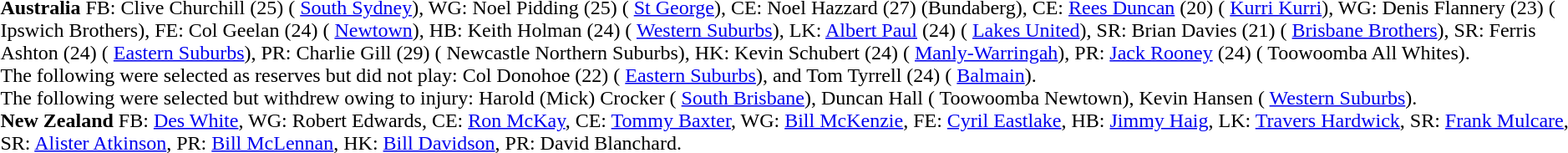<table width="100%" class="mw-collapsible mw-collapsed">
<tr>
<td valign="top" width="50%"><br><strong>Australia</strong> FB: Clive Churchill (25) ( <a href='#'>South Sydney</a>), WG: Noel Pidding (25) ( <a href='#'>St George</a>), CE: Noel Hazzard (27) (Bundaberg), CE: <a href='#'>Rees Duncan</a> (20) ( <a href='#'>Kurri Kurri</a>), WG: Denis Flannery (23) ( Ipswich Brothers), FE: Col Geelan (24) ( <a href='#'>Newtown</a>), HB: Keith Holman (24) ( <a href='#'>Western Suburbs</a>), LK: <a href='#'>Albert Paul</a> (24) ( <a href='#'>Lakes United</a>), SR: Brian Davies (21) ( <a href='#'>Brisbane Brothers</a>), SR: Ferris Ashton (24) ( <a href='#'>Eastern Suburbs</a>), PR: Charlie Gill (29) ( Newcastle Northern Suburbs), HK: Kevin Schubert (24) ( <a href='#'>Manly-Warringah</a>), PR: <a href='#'>Jack Rooney</a> (24) ( Toowoomba All Whites).<br>
The following were selected as reserves but did not play: Col Donohoe (22) ( <a href='#'>Eastern Suburbs</a>), and Tom Tyrrell (24) ( <a href='#'>Balmain</a>).<br>
The following were selected but withdrew owing to injury: Harold (Mick) Crocker ( <a href='#'>South Brisbane</a>), Duncan Hall ( Toowoomba Newtown), Kevin Hansen ( <a href='#'>Western Suburbs</a>). <br> 
<strong>New Zealand</strong> FB: <a href='#'>Des White</a>, WG: Robert Edwards, CE: <a href='#'>Ron McKay</a>, CE: <a href='#'>Tommy Baxter</a>, WG: <a href='#'>Bill McKenzie</a>, FE: <a href='#'>Cyril Eastlake</a>, HB: <a href='#'>Jimmy Haig</a>, LK: <a href='#'>Travers Hardwick</a>, SR: <a href='#'>Frank Mulcare</a>, SR: <a href='#'>Alister Atkinson</a>, PR: <a href='#'>Bill McLennan</a>, HK: <a href='#'>Bill Davidson</a>, PR: David Blanchard.</td>
</tr>
</table>
